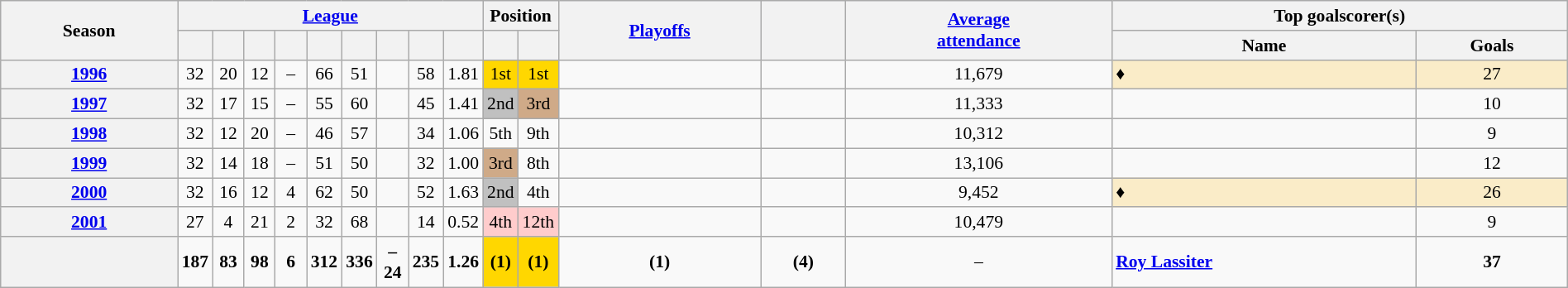<table class="wikitable sortable" width=100% border="2" cellpadding="4" style="font-size:90%; text-align:center;">
<tr style="background:#f0f6ff;">
<th scope=col rowspan=2>Season</th>
<th scope=colgroup colspan=9><a href='#'>League</a></th>
<th scope=colgroup colspan=2>Position</th>
<th scope=col rowspan=2><a href='#'>Playoffs</a></th>
<th scope=col rowspan=2></th>
<th scope=col rowspan=2><a href='#'>Average <br> attendance</a></th>
<th scope=colgroup colspan=2>Top goalscorer(s)</th>
</tr>
<tr>
<th width="2%" scope="col"></th>
<th width="2%" scope="col"></th>
<th width="2%" scope="col"></th>
<th width="2%" scope="col"></th>
<th width="2%" scope="col"></th>
<th width="2%" scope="col"></th>
<th width="2%" scope="col"></th>
<th width="2%" scope="col"></th>
<th width="2%" scope="col"><a href='#'></a></th>
<th width="2%" scope="col"></th>
<th width="2%" scope="col"></th>
<th scope=col>Name</th>
<th scope=col>Goals</th>
</tr>
<tr>
<th scope="row"><a href='#'>1996</a></th>
<td>32</td>
<td>20</td>
<td>12</td>
<td>–</td>
<td>66</td>
<td>51</td>
<td></td>
<td>58</td>
<td>1.81</td>
<td bgcolor=gold>1st</td>
<td bgcolor=gold>1st</td>
<td></td>
<td></td>
<td>11,679</td>
<td align="left" style=background:#FAECC8;">♦</td>
<td style=background:#FAECC8;">27</td>
</tr>
<tr>
<th scope="row"><a href='#'>1997</a></th>
<td>32</td>
<td>17</td>
<td>15</td>
<td>–</td>
<td>55</td>
<td>60</td>
<td></td>
<td>45</td>
<td>1.41</td>
<td bgcolor=silver>2nd</td>
<td bgcolor=CFAA88>3rd</td>
<td></td>
<td></td>
<td>11,333</td>
<td align="left"></td>
<td>10</td>
</tr>
<tr>
<th scope="row"><a href='#'>1998</a></th>
<td>32</td>
<td>12</td>
<td>20</td>
<td>–</td>
<td>46</td>
<td>57</td>
<td></td>
<td>34</td>
<td>1.06</td>
<td>5th</td>
<td>9th</td>
<td></td>
<td></td>
<td>10,312</td>
<td align="left"></td>
<td>9</td>
</tr>
<tr>
<th scope="row"><a href='#'>1999</a></th>
<td>32</td>
<td>14</td>
<td>18</td>
<td>–</td>
<td>51</td>
<td>50</td>
<td></td>
<td>32</td>
<td>1.00</td>
<td bgcolor=CFAA88>3rd</td>
<td>8th</td>
<td></td>
<td></td>
<td>13,106</td>
<td align="left"></td>
<td>12</td>
</tr>
<tr>
<th scope="row"><a href='#'>2000</a></th>
<td>32</td>
<td>16</td>
<td>12</td>
<td>4</td>
<td>62</td>
<td>50</td>
<td></td>
<td>52</td>
<td>1.63</td>
<td bgcolor=silver>2nd</td>
<td>4th</td>
<td></td>
<td></td>
<td>9,452</td>
<td align="left" style=background:#FAECC8;">♦</td>
<td style=background:#FAECC8;">26</td>
</tr>
<tr>
<th scope="row"><a href='#'>2001</a></th>
<td>27</td>
<td>4</td>
<td>21</td>
<td>2</td>
<td>32</td>
<td>68</td>
<td></td>
<td>14</td>
<td>0.52</td>
<td style=background:#FFCCCC>4th  </td>
<td style=background:#FFCCCC>12th  </td>
<td></td>
<td></td>
<td>10,479</td>
<td align="left"></td>
<td>9</td>
</tr>
<tr class="sortbottom">
<th scope="row"></th>
<td><strong>187</strong></td>
<td><strong>83</strong></td>
<td><strong>98</strong></td>
<td><strong>6</strong></td>
<td><strong>312</strong></td>
<td><strong>336</strong></td>
<td><strong>–24</strong></td>
<td><strong>235</strong></td>
<td><strong>1.26</strong></td>
<th style="background-color:#ffd700"><strong> (1)</strong></th>
<th style="background-color:#ffd700"><strong> (1)</strong></th>
<td><strong> (1)</strong></td>
<td><strong> (4)</strong></td>
<td>–</td>
<td align="left"> <strong><a href='#'>Roy Lassiter</a></strong></td>
<td><strong>37</strong></td>
</tr>
</table>
